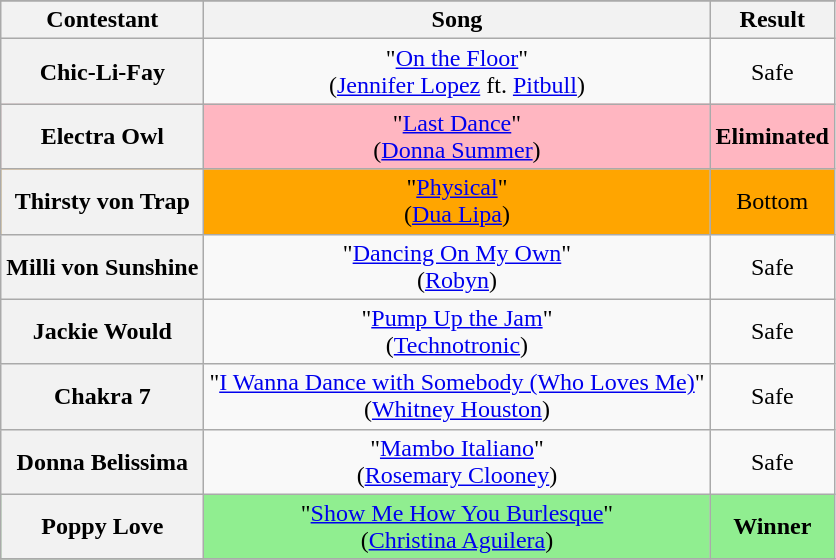<table class="wikitable plainrowheaders" style="text-align:center;">
<tr>
</tr>
<tr>
<th scope="col">Contestant</th>
<th scope="col">Song</th>
<th scope="col">Result</th>
</tr>
<tr>
<th>Chic-Li-Fay</th>
<td>"<a href='#'>On the Floor</a>"<br>(<a href='#'>Jennifer Lopez</a> ft. <a href='#'>Pitbull</a>)</td>
<td>Safe</td>
</tr>
<tr bgcolor="lightpink">
<th>Electra Owl</th>
<td>"<a href='#'>Last Dance</a>"<br>(<a href='#'>Donna Summer</a>)</td>
<td><strong>Eliminated</strong></td>
</tr>
<tr bgcolor="orange"|>
<th>Thirsty von Trap</th>
<td>"<a href='#'>Physical</a>"<br>(<a href='#'>Dua Lipa</a>)</td>
<td>Bottom</td>
</tr>
<tr>
<th nowrap>Milli von Sunshine</th>
<td>"<a href='#'>Dancing On My Own</a>"<br>(<a href='#'>Robyn</a>)</td>
<td>Safe</td>
</tr>
<tr>
<th>Jackie Would</th>
<td>"<a href='#'>Pump Up the Jam</a>"<br>(<a href='#'>Technotronic</a>)</td>
<td>Safe</td>
</tr>
<tr>
<th>Chakra 7</th>
<td nowrap>"<a href='#'>I Wanna Dance with Somebody (Who Loves Me)</a>"<br>(<a href='#'>Whitney Houston</a>)</td>
<td>Safe</td>
</tr>
<tr>
<th>Donna Belissima</th>
<td>"<a href='#'>Mambo Italiano</a>"<br>(<a href='#'>Rosemary Clooney</a>)</td>
<td>Safe</td>
</tr>
<tr bgcolor="lightgreen">
<th>Poppy Love</th>
<td>"<a href='#'>Show Me How You Burlesque</a>"<br>(<a href='#'>Christina Aguilera</a>)</td>
<td><strong>Winner</strong></td>
</tr>
<tr>
</tr>
</table>
